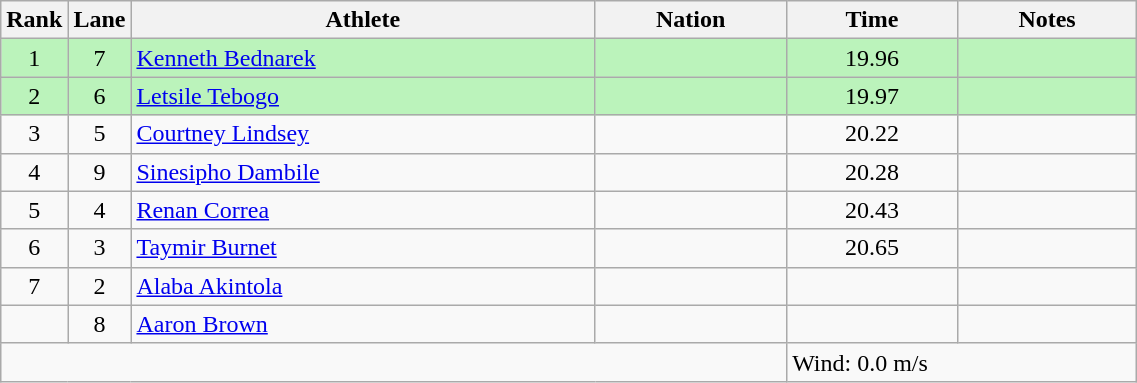<table class="wikitable sortable" style="text-align:center;width: 60%;">
<tr>
<th scope="col" style="width: 10px;">Rank</th>
<th scope="col" style="width: 10px;">Lane</th>
<th scope="col">Athlete</th>
<th scope="col">Nation</th>
<th scope="col">Time</th>
<th scope="col">Notes</th>
</tr>
<tr bgcolor=bbf3bb>
<td>1</td>
<td>7</td>
<td align=left><a href='#'>Kenneth Bednarek</a></td>
<td align=left></td>
<td>19.96</td>
<td></td>
</tr>
<tr bgcolor=bbf3bb>
<td>2</td>
<td>6</td>
<td align=left><a href='#'>Letsile Tebogo</a></td>
<td align=left></td>
<td>19.97</td>
<td></td>
</tr>
<tr>
<td>3</td>
<td>5</td>
<td align=left><a href='#'>Courtney Lindsey</a></td>
<td align=left></td>
<td>20.22</td>
<td></td>
</tr>
<tr>
<td>4</td>
<td>9</td>
<td align=left><a href='#'>Sinesipho Dambile</a></td>
<td align=left></td>
<td>20.28</td>
<td></td>
</tr>
<tr>
<td>5</td>
<td>4</td>
<td align=left><a href='#'>Renan Correa</a></td>
<td align=left></td>
<td>20.43</td>
<td></td>
</tr>
<tr>
<td>6</td>
<td>3</td>
<td align=left><a href='#'>Taymir Burnet</a></td>
<td align=left></td>
<td>20.65</td>
<td></td>
</tr>
<tr>
<td>7</td>
<td>2</td>
<td align=left><a href='#'>Alaba Akintola</a></td>
<td align=left></td>
<td></td>
<td></td>
</tr>
<tr>
<td></td>
<td>8</td>
<td align=left><a href='#'>Aaron Brown</a></td>
<td align=left></td>
<td></td>
<td></td>
</tr>
<tr class="sortbottom">
<td colspan="4"></td>
<td colspan="2" style="text-align:left;">Wind: 0.0 m/s</td>
</tr>
</table>
